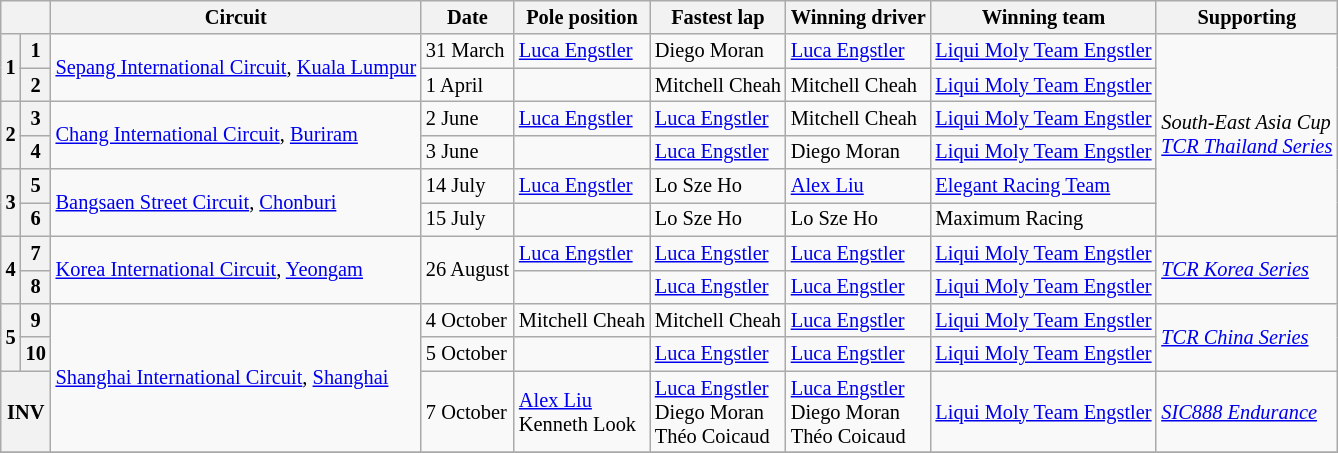<table class="wikitable" style="font-size: 85%;">
<tr>
<th colspan=2></th>
<th>Circuit</th>
<th>Date</th>
<th>Pole position</th>
<th>Fastest lap</th>
<th>Winning driver</th>
<th>Winning team</th>
<th>Supporting</th>
</tr>
<tr>
<th rowspan=2>1</th>
<th>1</th>
<td rowspan=2> <a href='#'>Sepang International Circuit</a>, <a href='#'>Kuala Lumpur</a></td>
<td>31 March</td>
<td> <a href='#'>Luca Engstler</a></td>
<td> Diego Moran</td>
<td> <a href='#'>Luca Engstler</a></td>
<td> <a href='#'>Liqui Moly Team Engstler</a></td>
<td rowspan=6><em>South-East Asia Cup</em><br><em><a href='#'>TCR Thailand Series</a></em></td>
</tr>
<tr>
<th>2</th>
<td>1 April</td>
<td></td>
<td> Mitchell Cheah</td>
<td> Mitchell Cheah</td>
<td> <a href='#'>Liqui Moly Team Engstler</a></td>
</tr>
<tr>
<th rowspan=2>2</th>
<th>3</th>
<td rowspan=2> <a href='#'>Chang International Circuit</a>, <a href='#'>Buriram</a></td>
<td>2 June</td>
<td> <a href='#'>Luca Engstler</a></td>
<td> <a href='#'>Luca Engstler</a></td>
<td> Mitchell Cheah</td>
<td> <a href='#'>Liqui Moly Team Engstler</a></td>
</tr>
<tr>
<th>4</th>
<td>3 June</td>
<td></td>
<td> <a href='#'>Luca Engstler</a></td>
<td> Diego Moran</td>
<td> <a href='#'>Liqui Moly Team Engstler</a></td>
</tr>
<tr>
<th rowspan=2>3</th>
<th>5</th>
<td rowspan=2> <a href='#'>Bangsaen Street Circuit</a>, <a href='#'>Chonburi</a></td>
<td>14 July</td>
<td> <a href='#'>Luca Engstler</a></td>
<td> Lo Sze Ho</td>
<td> <a href='#'>Alex Liu</a></td>
<td> <a href='#'>Elegant Racing Team</a></td>
</tr>
<tr>
<th>6</th>
<td>15 July</td>
<td></td>
<td> Lo Sze Ho</td>
<td> Lo Sze Ho</td>
<td> Maximum Racing</td>
</tr>
<tr>
<th rowspan=2>4</th>
<th>7</th>
<td rowspan=2> <a href='#'>Korea International Circuit</a>, <a href='#'>Yeongam</a></td>
<td rowspan=2>26 August</td>
<td> <a href='#'>Luca Engstler</a></td>
<td> <a href='#'>Luca Engstler</a></td>
<td> <a href='#'>Luca Engstler</a></td>
<td> <a href='#'>Liqui Moly Team Engstler</a></td>
<td rowspan=2><em><a href='#'>TCR Korea Series</a></em></td>
</tr>
<tr>
<th>8</th>
<td></td>
<td> <a href='#'>Luca Engstler</a></td>
<td> <a href='#'>Luca Engstler</a></td>
<td> <a href='#'>Liqui Moly Team Engstler</a></td>
</tr>
<tr>
<th rowspan=2>5</th>
<th>9</th>
<td rowspan=3> <a href='#'>Shanghai International Circuit</a>, <a href='#'>Shanghai</a></td>
<td>4 October</td>
<td> Mitchell Cheah</td>
<td> Mitchell Cheah</td>
<td> <a href='#'>Luca Engstler</a></td>
<td> <a href='#'>Liqui Moly Team Engstler</a></td>
<td rowspan=2><em><a href='#'>TCR China Series</a></em></td>
</tr>
<tr>
<th>10</th>
<td>5 October</td>
<td></td>
<td> <a href='#'>Luca Engstler</a></td>
<td> <a href='#'>Luca Engstler</a></td>
<td> <a href='#'>Liqui Moly Team Engstler</a></td>
</tr>
<tr>
<th colspan=2>INV</th>
<td>7 October</td>
<td> <a href='#'>Alex Liu</a><br> Kenneth Look</td>
<td> <a href='#'>Luca Engstler</a><br> Diego Moran<br> Théo Coicaud</td>
<td> <a href='#'>Luca Engstler</a><br> Diego Moran<br> Théo Coicaud</td>
<td> <a href='#'>Liqui Moly Team Engstler</a></td>
<td><em><a href='#'>SIC888 Endurance</a></em></td>
</tr>
<tr>
</tr>
</table>
